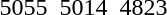<table>
<tr>
<td></td>
<td></td>
<td>5055 <strong></strong></td>
<td></td>
<td>5014 <strong></strong></td>
<td></td>
<td>4823 </td>
</tr>
</table>
